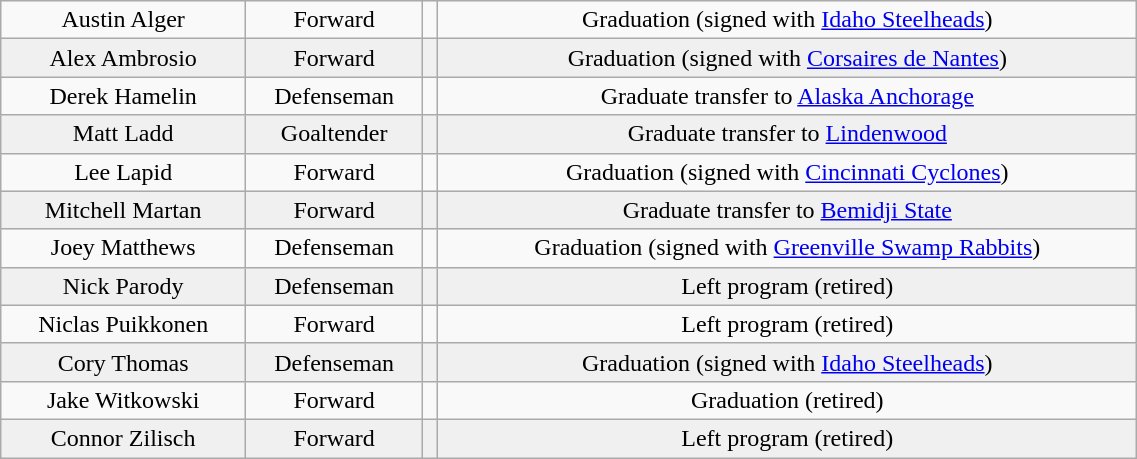<table class="wikitable" width="60%">
<tr align="center" bgcolor="">
<td>Austin Alger</td>
<td>Forward</td>
<td></td>
<td>Graduation (signed with <a href='#'>Idaho Steelheads</a>)</td>
</tr>
<tr align="center" bgcolor="f0f0f0">
<td>Alex Ambrosio</td>
<td>Forward</td>
<td></td>
<td>Graduation (signed with <a href='#'>Corsaires de Nantes</a>)</td>
</tr>
<tr align="center" bgcolor="">
<td>Derek Hamelin</td>
<td>Defenseman</td>
<td></td>
<td>Graduate transfer to <a href='#'>Alaska Anchorage</a></td>
</tr>
<tr align="center" bgcolor="f0f0f0">
<td>Matt Ladd</td>
<td>Goaltender</td>
<td></td>
<td>Graduate transfer to <a href='#'>Lindenwood</a></td>
</tr>
<tr align="center" bgcolor="">
<td>Lee Lapid</td>
<td>Forward</td>
<td></td>
<td>Graduation (signed with <a href='#'>Cincinnati Cyclones</a>)</td>
</tr>
<tr align="center" bgcolor="f0f0f0">
<td>Mitchell Martan</td>
<td>Forward</td>
<td></td>
<td>Graduate transfer to <a href='#'>Bemidji State</a></td>
</tr>
<tr align="center" bgcolor="">
<td>Joey Matthews</td>
<td>Defenseman</td>
<td></td>
<td>Graduation (signed with <a href='#'>Greenville Swamp Rabbits</a>)</td>
</tr>
<tr align="center" bgcolor="f0f0f0">
<td>Nick Parody</td>
<td>Defenseman</td>
<td></td>
<td>Left program (retired)</td>
</tr>
<tr align="center" bgcolor="">
<td>Niclas Puikkonen</td>
<td>Forward</td>
<td></td>
<td>Left program (retired)</td>
</tr>
<tr align="center" bgcolor="f0f0f0">
<td>Cory Thomas</td>
<td>Defenseman</td>
<td></td>
<td>Graduation (signed with <a href='#'>Idaho Steelheads</a>)</td>
</tr>
<tr align="center" bgcolor="">
<td>Jake Witkowski</td>
<td>Forward</td>
<td></td>
<td>Graduation (retired)</td>
</tr>
<tr align="center" bgcolor="f0f0f0">
<td>Connor Zilisch</td>
<td>Forward</td>
<td></td>
<td>Left program (retired)</td>
</tr>
</table>
